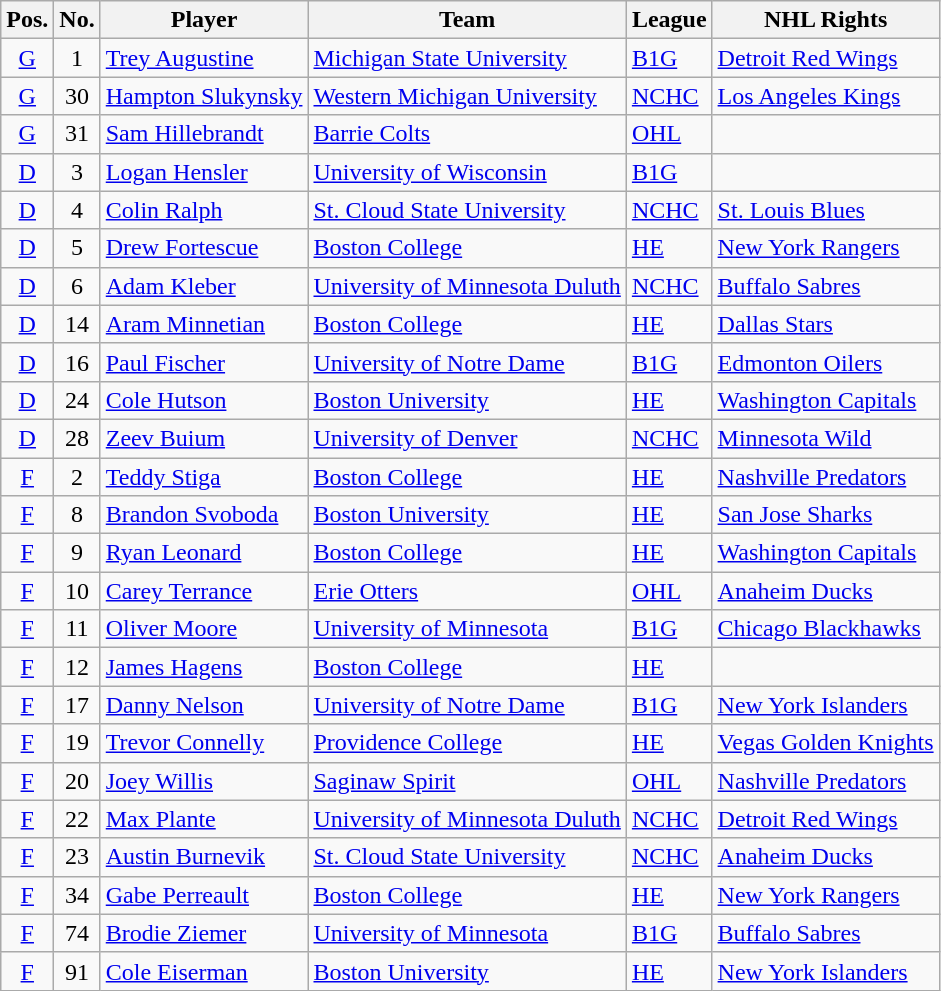<table class="wikitable sortable">
<tr>
<th>Pos.</th>
<th>No.</th>
<th>Player</th>
<th>Team</th>
<th>League</th>
<th>NHL Rights</th>
</tr>
<tr>
<td style="text-align:center;"><a href='#'>G</a></td>
<td style="text-align:center;">1</td>
<td><a href='#'>Trey Augustine</a></td>
<td> <a href='#'>Michigan State University</a></td>
<td> <a href='#'>B1G</a></td>
<td><a href='#'>Detroit Red Wings</a></td>
</tr>
<tr>
<td style="text-align:center;"><a href='#'>G</a></td>
<td style="text-align:center;">30</td>
<td><a href='#'>Hampton Slukynsky</a></td>
<td> <a href='#'>Western Michigan University</a></td>
<td> <a href='#'>NCHC</a></td>
<td><a href='#'>Los Angeles Kings</a></td>
</tr>
<tr>
<td style="text-align:center;"><a href='#'>G</a></td>
<td style="text-align:center;">31</td>
<td><a href='#'>Sam Hillebrandt</a></td>
<td> <a href='#'>Barrie Colts</a></td>
<td> <a href='#'>OHL</a></td>
<td></td>
</tr>
<tr>
<td style="text-align:center;"><a href='#'>D</a></td>
<td style="text-align:center;">3</td>
<td><a href='#'>Logan Hensler</a></td>
<td> <a href='#'>University of Wisconsin</a></td>
<td> <a href='#'>B1G</a></td>
<td></td>
</tr>
<tr>
<td style="text-align:center;"><a href='#'>D</a></td>
<td style="text-align:center;">4</td>
<td><a href='#'>Colin Ralph</a></td>
<td> <a href='#'>St. Cloud State University</a></td>
<td> <a href='#'>NCHC</a></td>
<td><a href='#'>St. Louis Blues</a></td>
</tr>
<tr>
<td style="text-align:center;"><a href='#'>D</a></td>
<td style="text-align:center;">5</td>
<td><a href='#'>Drew Fortescue</a></td>
<td> <a href='#'>Boston College</a></td>
<td> <a href='#'>HE</a></td>
<td><a href='#'>New York Rangers</a></td>
</tr>
<tr>
<td style="text-align:center;"><a href='#'>D</a></td>
<td style="text-align:center;">6</td>
<td><a href='#'>Adam Kleber</a></td>
<td> <a href='#'>University of Minnesota Duluth</a></td>
<td> <a href='#'>NCHC</a></td>
<td><a href='#'>Buffalo Sabres</a></td>
</tr>
<tr>
<td style="text-align:center;"><a href='#'>D</a></td>
<td style="text-align:center;">14</td>
<td><a href='#'>Aram Minnetian</a></td>
<td> <a href='#'>Boston College</a></td>
<td> <a href='#'>HE</a></td>
<td><a href='#'>Dallas Stars</a></td>
</tr>
<tr>
<td style="text-align:center;"><a href='#'>D</a></td>
<td style="text-align:center;">16</td>
<td><a href='#'>Paul Fischer</a></td>
<td> <a href='#'>University of Notre Dame</a></td>
<td> <a href='#'>B1G</a></td>
<td><a href='#'>Edmonton Oilers</a></td>
</tr>
<tr>
<td style="text-align:center;"><a href='#'>D</a></td>
<td style="text-align:center;">24</td>
<td><a href='#'>Cole Hutson</a></td>
<td> <a href='#'>Boston University</a></td>
<td> <a href='#'>HE</a></td>
<td><a href='#'>Washington Capitals</a></td>
</tr>
<tr>
<td style="text-align:center;"><a href='#'>D</a></td>
<td style="text-align:center;">28</td>
<td><a href='#'>Zeev Buium</a></td>
<td> <a href='#'>University of Denver</a></td>
<td> <a href='#'>NCHC</a></td>
<td><a href='#'>Minnesota Wild</a></td>
</tr>
<tr>
<td style="text-align:center;"><a href='#'>F</a></td>
<td style="text-align:center;">2</td>
<td><a href='#'>Teddy Stiga</a></td>
<td> <a href='#'>Boston College</a></td>
<td> <a href='#'>HE</a></td>
<td><a href='#'>Nashville Predators</a></td>
</tr>
<tr>
<td style="text-align:center;"><a href='#'>F</a></td>
<td style="text-align:center;">8</td>
<td><a href='#'>Brandon Svoboda</a></td>
<td> <a href='#'>Boston University</a></td>
<td> <a href='#'>HE</a></td>
<td><a href='#'>San Jose Sharks</a></td>
</tr>
<tr>
<td style="text-align:center;"><a href='#'>F</a></td>
<td style="text-align:center;">9</td>
<td><a href='#'>Ryan Leonard</a></td>
<td> <a href='#'>Boston College</a></td>
<td> <a href='#'>HE</a></td>
<td><a href='#'>Washington Capitals</a></td>
</tr>
<tr>
<td style="text-align:center;"><a href='#'>F</a></td>
<td style="text-align:center;">10</td>
<td><a href='#'>Carey Terrance</a></td>
<td> <a href='#'>Erie Otters</a></td>
<td> <a href='#'>OHL</a></td>
<td><a href='#'>Anaheim Ducks</a></td>
</tr>
<tr>
<td style="text-align:center;"><a href='#'>F</a></td>
<td style="text-align:center;">11</td>
<td><a href='#'>Oliver Moore</a></td>
<td> <a href='#'>University of Minnesota</a></td>
<td> <a href='#'>B1G</a></td>
<td><a href='#'>Chicago Blackhawks</a></td>
</tr>
<tr>
<td style="text-align:center;"><a href='#'>F</a></td>
<td style="text-align:center;">12</td>
<td><a href='#'>James Hagens</a></td>
<td> <a href='#'>Boston College</a></td>
<td> <a href='#'>HE</a></td>
<td></td>
</tr>
<tr>
<td style="text-align:center;"><a href='#'>F</a></td>
<td style="text-align:center;">17</td>
<td><a href='#'>Danny Nelson</a></td>
<td> <a href='#'>University of Notre Dame</a></td>
<td> <a href='#'>B1G</a></td>
<td><a href='#'>New York Islanders</a></td>
</tr>
<tr>
<td style="text-align:center;"><a href='#'>F</a></td>
<td style="text-align:center;">19</td>
<td><a href='#'>Trevor Connelly</a></td>
<td> <a href='#'>Providence College</a></td>
<td> <a href='#'>HE</a></td>
<td><a href='#'>Vegas Golden Knights</a></td>
</tr>
<tr>
<td style="text-align:center;"><a href='#'>F</a></td>
<td style="text-align:center;">20</td>
<td><a href='#'>Joey Willis</a></td>
<td> <a href='#'>Saginaw Spirit</a></td>
<td> <a href='#'>OHL</a></td>
<td><a href='#'>Nashville Predators</a></td>
</tr>
<tr>
<td style="text-align:center;"><a href='#'>F</a></td>
<td style="text-align:center;">22</td>
<td><a href='#'>Max Plante</a></td>
<td> <a href='#'>University of Minnesota Duluth</a></td>
<td> <a href='#'>NCHC</a></td>
<td><a href='#'>Detroit Red Wings</a></td>
</tr>
<tr>
<td style="text-align:center;"><a href='#'>F</a></td>
<td style="text-align:center;">23</td>
<td><a href='#'>Austin Burnevik</a></td>
<td> <a href='#'>St. Cloud State University</a></td>
<td> <a href='#'>NCHC</a></td>
<td><a href='#'>Anaheim Ducks</a></td>
</tr>
<tr>
<td style="text-align:center;"><a href='#'>F</a></td>
<td style="text-align:center;">34</td>
<td><a href='#'>Gabe Perreault</a></td>
<td> <a href='#'>Boston College</a></td>
<td> <a href='#'>HE</a></td>
<td><a href='#'>New York Rangers</a></td>
</tr>
<tr>
<td style="text-align:center;"><a href='#'>F</a></td>
<td style="text-align:center;">74</td>
<td><a href='#'>Brodie Ziemer</a></td>
<td> <a href='#'>University of Minnesota</a></td>
<td> <a href='#'>B1G</a></td>
<td><a href='#'>Buffalo Sabres</a></td>
</tr>
<tr>
<td style="text-align:center;"><a href='#'>F</a></td>
<td style="text-align:center;">91</td>
<td><a href='#'>Cole Eiserman</a></td>
<td> <a href='#'>Boston University</a></td>
<td> <a href='#'>HE</a></td>
<td><a href='#'>New York Islanders</a></td>
</tr>
</table>
